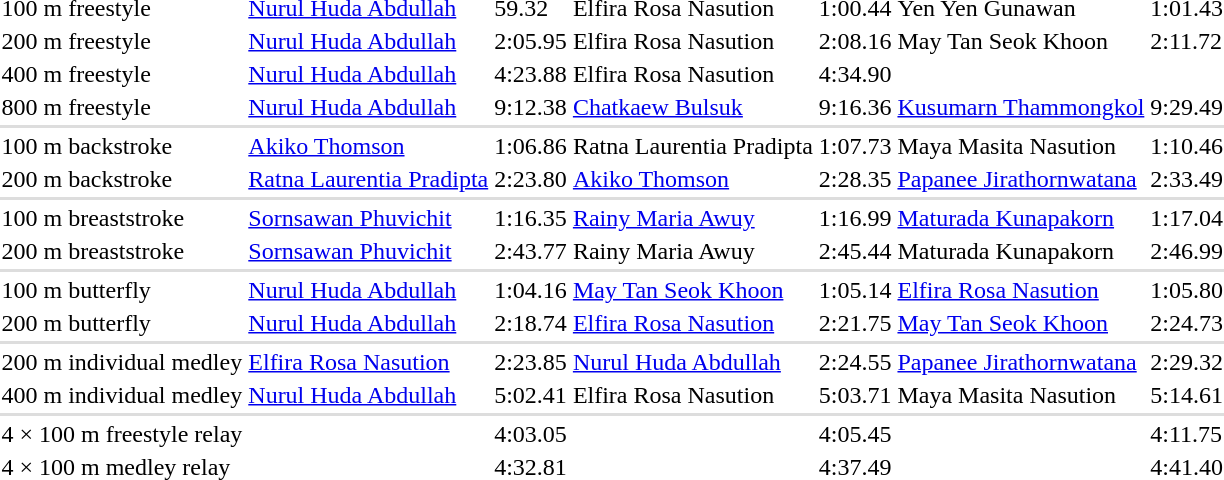<table>
<tr>
<td>100 m freestyle</td>
<td> <a href='#'>Nurul Huda Abdullah</a></td>
<td>59.32</td>
<td> Elfira Rosa Nasution</td>
<td>1:00.44</td>
<td> Yen Yen Gunawan</td>
<td>1:01.43</td>
</tr>
<tr>
<td>200 m freestyle</td>
<td> <a href='#'>Nurul Huda Abdullah</a></td>
<td>2:05.95</td>
<td> Elfira Rosa Nasution</td>
<td>2:08.16</td>
<td> May Tan Seok Khoon</td>
<td>2:11.72</td>
</tr>
<tr>
<td>400 m freestyle</td>
<td> <a href='#'>Nurul Huda Abdullah</a></td>
<td>4:23.88</td>
<td> Elfira Rosa Nasution</td>
<td>4:34.90</td>
<td></td>
</tr>
<tr>
<td>800 m freestyle</td>
<td> <a href='#'>Nurul Huda Abdullah</a></td>
<td>9:12.38</td>
<td> <a href='#'>Chatkaew Bulsuk</a></td>
<td>9:16.36</td>
<td> <a href='#'>Kusumarn Thammongkol</a></td>
<td>9:29.49</td>
</tr>
<tr bgcolor=#DDDDDD>
<td colspan=7></td>
</tr>
<tr>
<td>100 m backstroke</td>
<td> <a href='#'>Akiko Thomson</a></td>
<td>1:06.86</td>
<td> Ratna Laurentia Pradipta</td>
<td>1:07.73</td>
<td> Maya Masita Nasution</td>
<td>1:10.46</td>
</tr>
<tr>
<td>200 m backstroke</td>
<td> <a href='#'>Ratna Laurentia Pradipta</a></td>
<td>2:23.80</td>
<td> <a href='#'>Akiko Thomson</a></td>
<td>2:28.35</td>
<td> <a href='#'>Papanee Jirathornwatana</a></td>
<td>2:33.49</td>
</tr>
<tr bgcolor=#DDDDDD>
<td colspan=7></td>
</tr>
<tr>
<td>100 m breaststroke</td>
<td> <a href='#'>Sornsawan Phuvichit</a></td>
<td>1:16.35</td>
<td> <a href='#'>Rainy Maria Awuy</a></td>
<td>1:16.99</td>
<td> <a href='#'>Maturada Kunapakorn</a></td>
<td>1:17.04</td>
</tr>
<tr>
<td>200 m breaststroke</td>
<td> <a href='#'>Sornsawan Phuvichit</a></td>
<td>2:43.77</td>
<td> Rainy Maria Awuy</td>
<td>2:45.44</td>
<td> Maturada Kunapakorn</td>
<td>2:46.99</td>
</tr>
<tr bgcolor=#DDDDDD>
<td colspan=7></td>
</tr>
<tr>
<td>100 m butterfly</td>
<td> <a href='#'>Nurul Huda Abdullah</a></td>
<td>1:04.16</td>
<td> <a href='#'>May Tan Seok Khoon</a></td>
<td>1:05.14</td>
<td> <a href='#'>Elfira Rosa Nasution</a></td>
<td>1:05.80</td>
</tr>
<tr>
<td>200 m butterfly</td>
<td> <a href='#'>Nurul Huda Abdullah</a></td>
<td>2:18.74</td>
<td> <a href='#'>Elfira Rosa Nasution</a></td>
<td>2:21.75</td>
<td> <a href='#'>May Tan Seok Khoon</a></td>
<td>2:24.73</td>
</tr>
<tr bgcolor=#DDDDDD>
<td colspan=7></td>
</tr>
<tr>
<td>200 m individual medley</td>
<td> <a href='#'>Elfira Rosa Nasution</a></td>
<td>2:23.85</td>
<td> <a href='#'>Nurul Huda Abdullah</a></td>
<td>2:24.55</td>
<td> <a href='#'>Papanee Jirathornwatana</a></td>
<td>2:29.32</td>
</tr>
<tr>
<td>400 m individual medley</td>
<td> <a href='#'>Nurul Huda Abdullah</a></td>
<td>5:02.41</td>
<td> Elfira Rosa Nasution</td>
<td>5:03.71</td>
<td> Maya Masita Nasution</td>
<td>5:14.61</td>
</tr>
<tr bgcolor=#DDDDDD>
<td colspan=7></td>
</tr>
<tr>
<td>4 × 100 m freestyle relay</td>
<td></td>
<td>4:03.05</td>
<td></td>
<td>4:05.45</td>
<td></td>
<td>4:11.75</td>
</tr>
<tr>
<td>4 × 100 m medley relay</td>
<td></td>
<td>4:32.81</td>
<td></td>
<td>4:37.49</td>
<td></td>
<td>4:41.40</td>
</tr>
</table>
